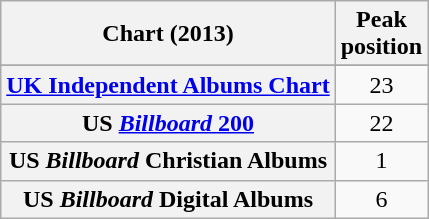<table class="wikitable sortable plainrowheaders" style="text-align:center">
<tr>
<th>Chart (2013)</th>
<th>Peak<br>position</th>
</tr>
<tr>
</tr>
<tr>
</tr>
<tr>
</tr>
<tr>
</tr>
<tr>
</tr>
<tr>
<th scope="row"><a href='#'>UK Independent Albums Chart</a></th>
<td>23</td>
</tr>
<tr>
<th scope="row">US <a href='#'><em>Billboard</em> 200</a></th>
<td>22</td>
</tr>
<tr>
<th scope="row">US <em>Billboard</em> Christian Albums</th>
<td>1</td>
</tr>
<tr>
<th scope="row">US <em>Billboard</em> Digital Albums</th>
<td>6</td>
</tr>
</table>
